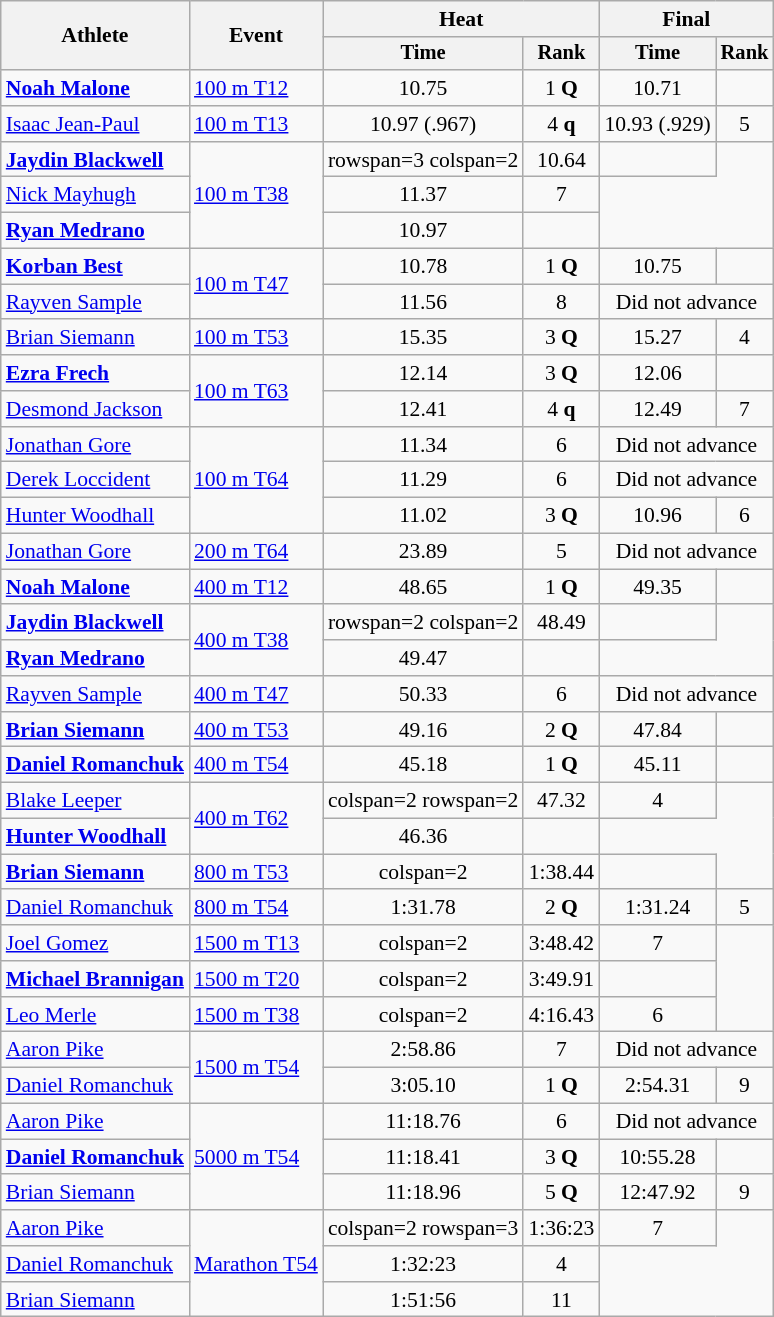<table class=wikitable style=font-size:90%;text-align:center>
<tr>
<th rowspan=2>Athlete</th>
<th rowspan=2>Event</th>
<th colspan=2>Heat</th>
<th colspan=2>Final</th>
</tr>
<tr style=font-size:95%>
<th>Time</th>
<th>Rank</th>
<th>Time</th>
<th>Rank</th>
</tr>
<tr>
<td align=left><strong><a href='#'>Noah Malone</a></strong></td>
<td align=left><a href='#'>100 m T12</a></td>
<td>10.75</td>
<td>1 <strong>Q</strong></td>
<td>10.71</td>
<td></td>
</tr>
<tr>
<td align=left><a href='#'>Isaac Jean-Paul</a></td>
<td align=left><a href='#'>100 m T13</a></td>
<td>10.97 (.967)</td>
<td>4 <strong>q</strong></td>
<td>10.93 (.929)</td>
<td>5</td>
</tr>
<tr>
<td align=left><strong><a href='#'>Jaydin Blackwell</a></strong></td>
<td align=left rowspan=3><a href='#'>100 m T38</a></td>
<td>rowspan=3 colspan=2 </td>
<td>10.64</td>
<td></td>
</tr>
<tr>
<td align=left><a href='#'>Nick Mayhugh</a></td>
<td>11.37</td>
<td>7</td>
</tr>
<tr>
<td align=left><strong><a href='#'>Ryan Medrano</a></strong></td>
<td>10.97</td>
<td></td>
</tr>
<tr>
<td align=left><strong><a href='#'>Korban Best</a></strong></td>
<td align=left rowspan=2><a href='#'>100 m T47</a></td>
<td>10.78</td>
<td>1 <strong>Q</strong></td>
<td>10.75</td>
<td></td>
</tr>
<tr>
<td align=left><a href='#'>Rayven Sample</a></td>
<td>11.56</td>
<td>8</td>
<td colspan=2>Did not advance</td>
</tr>
<tr>
<td align=left><a href='#'>Brian Siemann</a></td>
<td align=left><a href='#'>100 m T53</a></td>
<td>15.35</td>
<td>3 <strong>Q</strong></td>
<td>15.27</td>
<td>4</td>
</tr>
<tr>
<td align=left><strong><a href='#'>Ezra Frech</a></strong></td>
<td align=left rowspan=2><a href='#'>100 m T63</a></td>
<td>12.14</td>
<td>3 <strong>Q</strong></td>
<td>12.06</td>
<td></td>
</tr>
<tr>
<td align=left><a href='#'>Desmond Jackson</a></td>
<td>12.41</td>
<td>4 <strong>q</strong></td>
<td>12.49</td>
<td>7</td>
</tr>
<tr>
<td align=left><a href='#'>Jonathan Gore</a></td>
<td align=left rowspan=3><a href='#'>100 m T64</a></td>
<td>11.34</td>
<td>6</td>
<td colspan=2>Did not advance</td>
</tr>
<tr>
<td align=left><a href='#'>Derek Loccident</a></td>
<td>11.29</td>
<td>6</td>
<td colspan=2>Did not advance</td>
</tr>
<tr>
<td align=left><a href='#'>Hunter Woodhall</a></td>
<td>11.02</td>
<td>3 <strong>Q</strong></td>
<td>10.96</td>
<td>6</td>
</tr>
<tr>
<td align=left><a href='#'>Jonathan Gore</a></td>
<td align=left><a href='#'>200 m T64</a></td>
<td>23.89</td>
<td>5</td>
<td colspan=2>Did not advance</td>
</tr>
<tr>
<td align=left><strong><a href='#'>Noah Malone</a></strong></td>
<td align=left><a href='#'>400 m T12</a></td>
<td>48.65</td>
<td>1 <strong>Q</strong></td>
<td>49.35</td>
<td></td>
</tr>
<tr>
<td align=left><strong><a href='#'>Jaydin Blackwell</a></strong></td>
<td align=left rowspan=2><a href='#'>400 m T38</a></td>
<td>rowspan=2 colspan=2 </td>
<td>48.49 </td>
<td></td>
</tr>
<tr>
<td align=left><strong><a href='#'>Ryan Medrano</a></strong></td>
<td>49.47</td>
<td></td>
</tr>
<tr>
<td align=left><a href='#'>Rayven Sample</a></td>
<td align=left><a href='#'>400 m T47</a></td>
<td>50.33</td>
<td>6</td>
<td colspan=2>Did not advance</td>
</tr>
<tr>
<td align=left><strong><a href='#'>Brian Siemann</a></strong></td>
<td align=left><a href='#'>400 m T53</a></td>
<td>49.16</td>
<td>2 <strong>Q</strong></td>
<td>47.84</td>
<td></td>
</tr>
<tr>
<td align=left><strong><a href='#'>Daniel Romanchuk</a></strong></td>
<td align=left><a href='#'>400 m T54</a></td>
<td>45.18 </td>
<td>1 <strong>Q</strong></td>
<td>45.11 </td>
<td></td>
</tr>
<tr>
<td align=left><a href='#'>Blake Leeper</a></td>
<td align=left rowspan=2><a href='#'>400 m T62</a></td>
<td>colspan=2 rowspan=2 </td>
<td>47.32</td>
<td>4</td>
</tr>
<tr>
<td align=left><strong><a href='#'>Hunter Woodhall</a></strong></td>
<td>46.36</td>
<td></td>
</tr>
<tr>
<td align=left><strong><a href='#'>Brian Siemann</a></strong></td>
<td align=left><a href='#'>800 m T53</a></td>
<td>colspan=2 </td>
<td>1:38.44</td>
<td></td>
</tr>
<tr>
<td align=left><a href='#'>Daniel Romanchuk</a></td>
<td align=left><a href='#'>800 m T54</a></td>
<td>1:31.78</td>
<td>2 <strong>Q</strong></td>
<td>1:31.24</td>
<td>5</td>
</tr>
<tr>
<td align=left><a href='#'>Joel Gomez</a></td>
<td align=left><a href='#'>1500 m T13</a></td>
<td>colspan=2 </td>
<td>3:48.42 </td>
<td>7</td>
</tr>
<tr>
<td align=left><strong><a href='#'>Michael Brannigan</a></strong></td>
<td align=left><a href='#'>1500 m T20</a></td>
<td>colspan=2 </td>
<td>3:49.91</td>
<td></td>
</tr>
<tr>
<td align=left><a href='#'>Leo Merle</a></td>
<td align=left><a href='#'>1500 m T38</a></td>
<td>colspan=2 </td>
<td>4:16.43</td>
<td>6</td>
</tr>
<tr>
<td align=left><a href='#'>Aaron Pike</a></td>
<td align=left rowspan=2><a href='#'>1500 m T54</a></td>
<td>2:58.86</td>
<td>7</td>
<td colspan=2>Did not advance</td>
</tr>
<tr>
<td align=left><a href='#'>Daniel Romanchuk</a></td>
<td>3:05.10</td>
<td>1 <strong>Q</strong></td>
<td>2:54.31</td>
<td>9</td>
</tr>
<tr>
<td align=left><a href='#'>Aaron Pike</a></td>
<td align=left rowspan=3><a href='#'>5000 m T54</a></td>
<td>11:18.76</td>
<td>6</td>
<td colspan=2>Did not advance</td>
</tr>
<tr>
<td align=left><strong><a href='#'>Daniel Romanchuk</a></strong></td>
<td>11:18.41</td>
<td>3 <strong>Q</strong></td>
<td>10:55.28</td>
<td></td>
</tr>
<tr>
<td align=left><a href='#'>Brian Siemann</a></td>
<td>11:18.96</td>
<td>5 <strong>Q</strong></td>
<td>12:47.92</td>
<td>9</td>
</tr>
<tr>
<td align=left><a href='#'>Aaron Pike</a></td>
<td align=left rowspan=3><a href='#'>Marathon T54</a></td>
<td>colspan=2 rowspan=3 </td>
<td>1:36:23</td>
<td>7</td>
</tr>
<tr>
<td align=left><a href='#'>Daniel Romanchuk</a></td>
<td>1:32:23</td>
<td>4</td>
</tr>
<tr>
<td align=left><a href='#'>Brian Siemann</a></td>
<td>1:51:56</td>
<td>11</td>
</tr>
</table>
